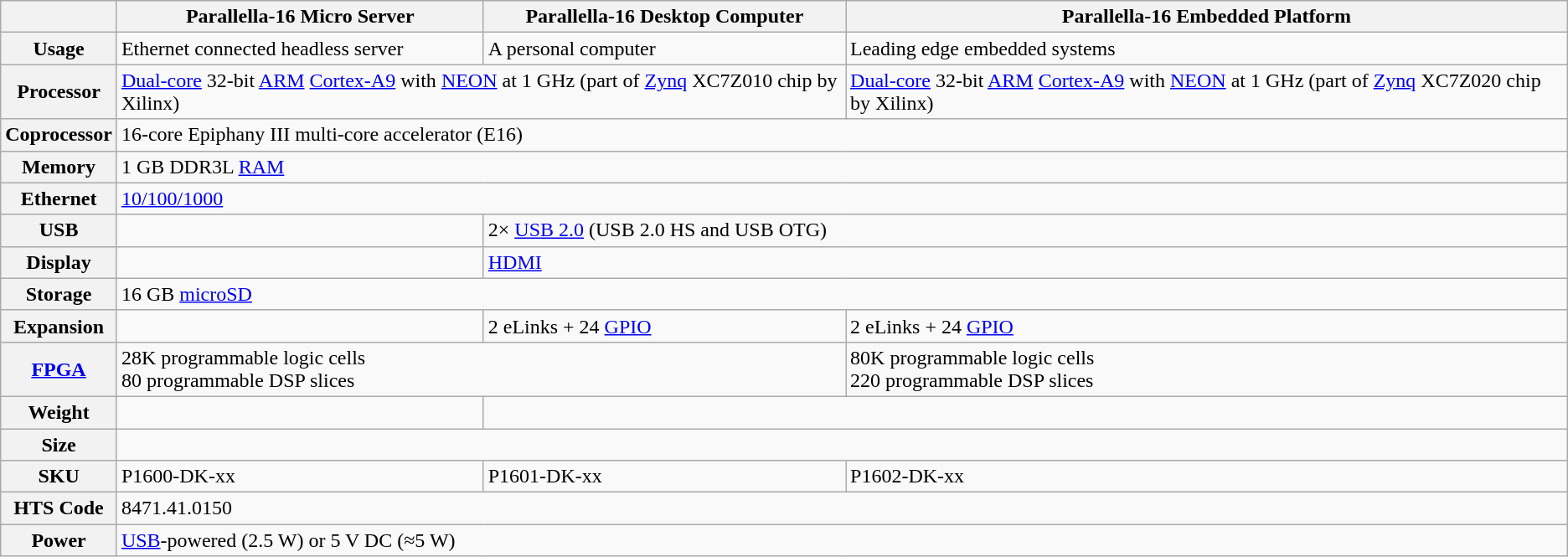<table class="wikitable">
<tr>
<th></th>
<th>Parallella-16 Micro Server</th>
<th>Parallella-16 Desktop Computer</th>
<th>Parallella-16 Embedded Platform</th>
</tr>
<tr>
<th>Usage</th>
<td>Ethernet connected headless server</td>
<td>A personal computer</td>
<td>Leading edge embedded systems</td>
</tr>
<tr>
<th>Processor</th>
<td colspan="2"><a href='#'>Dual-core</a> 32-bit <a href='#'>ARM</a> <a href='#'>Cortex-A9</a> with <a href='#'>NEON</a> at 1 GHz (part of <a href='#'>Zynq</a> XC7Z010 chip by Xilinx)</td>
<td><a href='#'>Dual-core</a> 32-bit <a href='#'>ARM</a> <a href='#'>Cortex-A9</a> with <a href='#'>NEON</a> at 1 GHz (part of <a href='#'>Zynq</a> XC7Z020 chip by Xilinx)</td>
</tr>
<tr>
<th>Coprocessor</th>
<td colspan="3">16-core Epiphany III multi-core accelerator (E16)<br></td>
</tr>
<tr>
<th>Memory</th>
<td colspan="3">1 GB DDR3L <a href='#'>RAM</a></td>
</tr>
<tr>
<th>Ethernet</th>
<td colspan="3"><a href='#'>10/100/1000</a></td>
</tr>
<tr>
<th>USB</th>
<td></td>
<td colspan="2">2× <a href='#'>USB&nbsp;2.0</a> (USB 2.0 HS and USB OTG)</td>
</tr>
<tr>
<th>Display</th>
<td></td>
<td colspan="2"><a href='#'>HDMI</a></td>
</tr>
<tr>
<th>Storage</th>
<td colspan="3">16 GB <a href='#'>microSD</a></td>
</tr>
<tr>
<th>Expansion</th>
<td></td>
<td>2 eLinks + 24 <a href='#'>GPIO</a></td>
<td>2 eLinks + 24 <a href='#'>GPIO</a></td>
</tr>
<tr>
<th><a href='#'>FPGA</a></th>
<td colspan="2">28K programmable logic cells<br>80 programmable DSP slices</td>
<td>80K programmable logic cells<br>220 programmable DSP slices</td>
</tr>
<tr>
<th>Weight</th>
<td></td>
<td colspan="2"></td>
</tr>
<tr>
<th>Size</th>
<td colspan="3"></td>
</tr>
<tr>
<th>SKU</th>
<td>P1600-DK-xx</td>
<td>P1601-DK-xx</td>
<td>P1602-DK-xx</td>
</tr>
<tr>
<th>HTS Code</th>
<td colspan="3">8471.41.0150</td>
</tr>
<tr>
<th>Power</th>
<td colspan="3"><a href='#'>USB</a>-powered (2.5 W) or 5 V DC (≈5 W)</td>
</tr>
</table>
